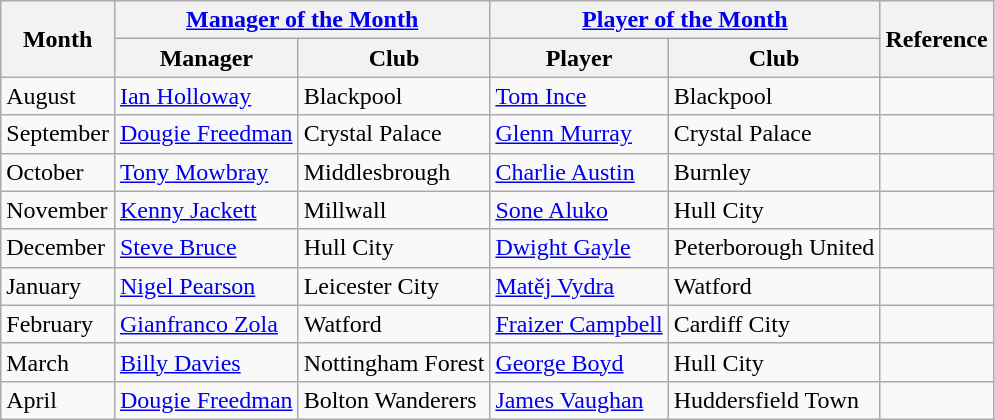<table class="wikitable">
<tr>
<th rowspan="2">Month</th>
<th colspan="2"><a href='#'>Manager of the Month</a></th>
<th colspan="2"><a href='#'>Player of the Month</a></th>
<th rowspan="2">Reference</th>
</tr>
<tr>
<th>Manager</th>
<th>Club</th>
<th>Player</th>
<th>Club</th>
</tr>
<tr>
<td>August</td>
<td><a href='#'>Ian Holloway</a></td>
<td>Blackpool</td>
<td><a href='#'>Tom Ince</a></td>
<td>Blackpool</td>
<td align=center></td>
</tr>
<tr>
<td>September</td>
<td><a href='#'>Dougie Freedman</a></td>
<td>Crystal Palace</td>
<td><a href='#'>Glenn Murray</a></td>
<td>Crystal Palace</td>
<td align=center></td>
</tr>
<tr>
<td>October</td>
<td><a href='#'>Tony Mowbray</a></td>
<td>Middlesbrough</td>
<td><a href='#'>Charlie Austin</a></td>
<td>Burnley</td>
<td align=center></td>
</tr>
<tr>
<td>November</td>
<td><a href='#'>Kenny Jackett</a></td>
<td>Millwall</td>
<td><a href='#'>Sone Aluko</a></td>
<td>Hull City</td>
<td align=center></td>
</tr>
<tr>
<td>December</td>
<td><a href='#'>Steve Bruce</a></td>
<td>Hull City</td>
<td><a href='#'>Dwight Gayle</a></td>
<td>Peterborough United</td>
<td align=center></td>
</tr>
<tr>
<td>January</td>
<td><a href='#'>Nigel Pearson</a></td>
<td>Leicester City</td>
<td><a href='#'>Matěj Vydra</a></td>
<td>Watford</td>
<td align=center></td>
</tr>
<tr>
<td>February</td>
<td><a href='#'>Gianfranco Zola</a></td>
<td>Watford</td>
<td><a href='#'>Fraizer Campbell</a></td>
<td>Cardiff City</td>
<td align=center></td>
</tr>
<tr>
<td>March</td>
<td><a href='#'>Billy Davies</a></td>
<td>Nottingham Forest</td>
<td><a href='#'>George Boyd</a></td>
<td>Hull City</td>
<td align=center></td>
</tr>
<tr>
<td>April</td>
<td><a href='#'>Dougie Freedman</a></td>
<td>Bolton Wanderers</td>
<td><a href='#'>James Vaughan</a></td>
<td>Huddersfield Town</td>
<td align=center></td>
</tr>
</table>
